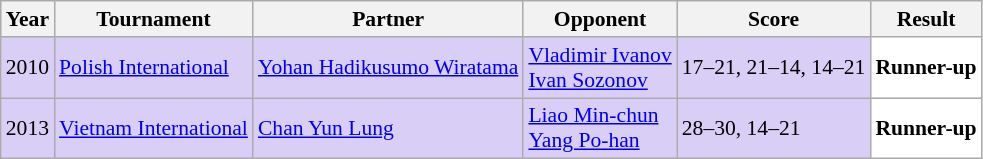<table class="sortable wikitable" style="font-size: 90%;">
<tr>
<th>Year</th>
<th>Tournament</th>
<th>Partner</th>
<th>Opponent</th>
<th>Score</th>
<th>Result</th>
</tr>
<tr style="background:#D8CEF6">
<td align="center">2010</td>
<td align="left"><a href='#'>Polish International</a></td>
<td align="left"> <a href='#'>Yohan Hadikusumo Wiratama</a></td>
<td align="left"> <a href='#'>Vladimir Ivanov</a> <br>  <a href='#'>Ivan Sozonov</a></td>
<td align="left">17–21, 21–14, 14–21</td>
<td style="text-align:left; background:white"> <strong>Runner-up</strong></td>
</tr>
<tr style="background:#D8CEF6">
<td align="center">2013</td>
<td align="left"><a href='#'>Vietnam International</a></td>
<td align="left"> <a href='#'>Chan Yun Lung</a></td>
<td align="left"> <a href='#'>Liao Min-chun</a> <br>  <a href='#'>Yang Po-han</a></td>
<td align="left">28–30, 14–21</td>
<td style="text-align:left; background:white"> <strong>Runner-up</strong></td>
</tr>
</table>
